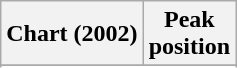<table class="wikitable sortable plainrowheaders" style="text-align:center;">
<tr>
<th scope="col">Chart (2002)</th>
<th scope="col">Peak<br>position</th>
</tr>
<tr>
</tr>
<tr>
</tr>
<tr>
</tr>
<tr>
</tr>
</table>
